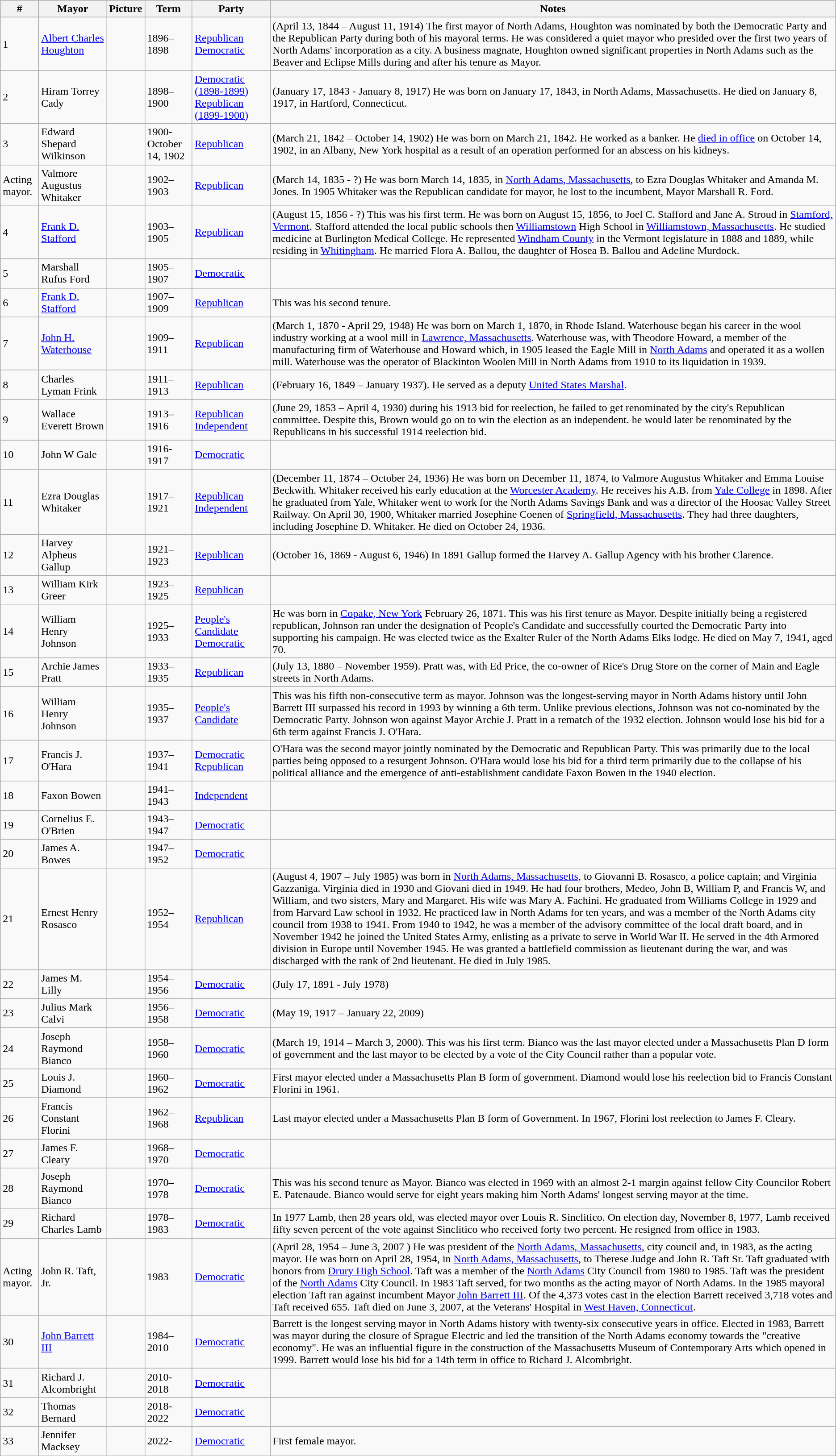<table class=wikitable>
<tr>
<th>#</th>
<th>Mayor</th>
<th>Picture</th>
<th>Term</th>
<th>Party</th>
<th>Notes</th>
</tr>
<tr>
<td>1</td>
<td><a href='#'>Albert Charles Houghton</a></td>
<td></td>
<td>1896–1898</td>
<td><a href='#'>Republican</a> <a href='#'>Democratic</a></td>
<td>(April 13, 1844 – August 11, 1914) The first mayor of North Adams, Houghton was nominated by both the Democratic Party and the Republican Party during both of his mayoral terms. He was considered a quiet mayor who presided over the first two years of North Adams' incorporation as a city. A business magnate, Houghton owned significant properties in North Adams such as the Beaver and Eclipse Mills during and after his tenure as Mayor.</td>
</tr>
<tr>
<td>2</td>
<td>Hiram Torrey Cady</td>
<td></td>
<td>1898–1900</td>
<td><a href='#'>Democratic (1898-1899)</a> <a href='#'>Republican (1899-1900)</a></td>
<td>(January 17, 1843 - January 8, 1917) He was born on January 17, 1843, in North Adams, Massachusetts. He died on January 8, 1917, in Hartford, Connecticut.</td>
</tr>
<tr>
<td>3</td>
<td>Edward Shepard Wilkinson</td>
<td></td>
<td>1900-October 14, 1902</td>
<td><a href='#'>Republican</a></td>
<td>(March 21, 1842 – October 14, 1902) He was born on March 21, 1842. He worked as a banker. He <a href='#'>died in office</a> on October 14, 1902, in an Albany, New York hospital as a result of an operation performed for an abscess on his kidneys.</td>
</tr>
<tr>
<td>Acting mayor.</td>
<td>Valmore Augustus Whitaker</td>
<td></td>
<td>1902–1903</td>
<td><a href='#'>Republican</a></td>
<td>(March 14, 1835 - ?) He was born March 14, 1835, in <a href='#'>North Adams, Massachusetts</a>, to Ezra Douglas Whitaker and Amanda M. Jones. In 1905 Whitaker was the Republican candidate for mayor, he lost to the incumbent, Mayor Marshall R. Ford.</td>
</tr>
<tr>
<td>4</td>
<td><a href='#'>Frank D. Stafford</a></td>
<td></td>
<td>1903–1905</td>
<td><a href='#'>Republican</a></td>
<td>(August 15, 1856 - ?) This was his first term. He was born on August 15, 1856, to Joel C. Stafford and Jane A. Stroud in <a href='#'>Stamford, Vermont</a>. Stafford attended the local public schools then <a href='#'>Williamstown</a> High School in <a href='#'>Williamstown, Massachusetts</a>.  He studied medicine at Burlington Medical College. He represented <a href='#'>Windham County</a> in the Vermont legislature in 1888 and 1889, while residing in <a href='#'>Whitingham</a>. He married Flora A. Ballou, the daughter of Hosea B. Ballou and Adeline Murdock.</td>
</tr>
<tr>
<td>5</td>
<td>Marshall Rufus Ford</td>
<td></td>
<td>1905–1907</td>
<td><a href='#'>Democratic</a></td>
<td></td>
</tr>
<tr>
<td>6</td>
<td><a href='#'>Frank D. Stafford</a></td>
<td></td>
<td>1907–1909</td>
<td><a href='#'>Republican</a></td>
<td>This was his second tenure.</td>
</tr>
<tr>
<td>7</td>
<td><a href='#'>John H. Waterhouse</a></td>
<td></td>
<td>1909–1911</td>
<td><a href='#'>Republican</a></td>
<td>(March 1, 1870 - April 29, 1948) He was born on March 1, 1870, in Rhode Island. Waterhouse began his career in the wool industry working at a wool mill in <a href='#'>Lawrence, Massachusetts</a>.  Waterhouse was, with Theodore Howard, a member of the manufacturing firm of Waterhouse and Howard which, in 1905 leased the Eagle Mill in <a href='#'>North Adams</a> and operated it as a wollen mill. Waterhouse was the operator of Blackinton Woolen Mill in North Adams from 1910 to its liquidation in 1939.</td>
</tr>
<tr>
<td>8</td>
<td>Charles Lyman Frink</td>
<td></td>
<td>1911–1913</td>
<td><a href='#'>Republican</a></td>
<td>(February 16, 1849 – January 1937). He served as a deputy <a href='#'>United States Marshal</a>.</td>
</tr>
<tr>
<td>9</td>
<td>Wallace Everett Brown</td>
<td></td>
<td>1913–1916</td>
<td><a href='#'>Republican</a> <a href='#'>Independent</a></td>
<td>(June 29, 1853 – April 4, 1930) during his 1913 bid for reelection, he failed to get renominated by the city's Republican committee. Despite this, Brown would go on to win the election as an independent. he would later be renominated by the Republicans in his successful 1914 reelection bid.</td>
</tr>
<tr>
<td>10</td>
<td>John W Gale</td>
<td></td>
<td>1916-1917</td>
<td><a href='#'>Democratic</a></td>
<td></td>
</tr>
<tr>
<td>11</td>
<td>Ezra Douglas Whitaker</td>
<td></td>
<td>1917–1921</td>
<td><a href='#'>Republican</a> <a href='#'>Independent</a></td>
<td>(December 11, 1874 – October 24, 1936) He was born on December 11, 1874, to Valmore Augustus Whitaker and Emma Louise Beckwith. Whitaker received his early education at the <a href='#'>Worcester Academy</a>. He receives his A.B. from <a href='#'>Yale College</a> in 1898. After he graduated from Yale, Whitaker went to work for the North Adams Savings Bank  and was a director of the Hoosac Valley Street Railway.  On April 30, 1900, Whitaker married Josephine Coenen  of <a href='#'>Springfield, Massachusetts</a>. They had three daughters, including Josephine D. Whitaker. He died on October 24, 1936.</td>
</tr>
<tr>
<td>12</td>
<td>Harvey Alpheus Gallup</td>
<td></td>
<td>1921–1923</td>
<td><a href='#'>Republican</a></td>
<td>(October 16, 1869 - August 6, 1946) In 1891 Gallup formed the Harvey A. Gallup Agency with his brother Clarence.</td>
</tr>
<tr>
<td>13</td>
<td>William Kirk Greer</td>
<td></td>
<td>1923–1925</td>
<td><a href='#'>Republican</a></td>
<td></td>
</tr>
<tr>
<td>14</td>
<td>William Henry Johnson</td>
<td></td>
<td>1925–1933</td>
<td><a href='#'>People's Candidate</a> <a href='#'>Democratic</a></td>
<td>He was born in <a href='#'>Copake, New York</a> February 26, 1871. This was his first tenure as Mayor. Despite initially being a registered republican, Johnson ran under the designation of People's Candidate and successfully courted the Democratic Party into supporting his campaign. He was elected twice as the Exalter Ruler of the North Adams Elks lodge. He died on May 7, 1941, aged 70.</td>
</tr>
<tr>
<td>15</td>
<td>Archie James Pratt</td>
<td></td>
<td>1933–1935</td>
<td><a href='#'>Republican</a></td>
<td>(July 13, 1880 – November 1959). Pratt was, with Ed Price, the co-owner of Rice's Drug Store on the corner of Main and Eagle streets in North Adams.</td>
</tr>
<tr>
<td>16</td>
<td>William Henry Johnson</td>
<td></td>
<td>1935–1937</td>
<td><a href='#'>People's Candidate</a></td>
<td>This was his fifth non-consecutive term as mayor. Johnson was the longest-serving mayor in North Adams history until John Barrett III surpassed his record in 1993 by winning a 6th term. Unlike previous elections, Johnson was not co-nominated by the Democratic Party. Johnson won against Mayor Archie J. Pratt in a rematch of the 1932 election. Johnson would lose his bid for a 6th term against Francis J. O'Hara.</td>
</tr>
<tr>
<td>17</td>
<td>Francis J. O'Hara</td>
<td></td>
<td>1937–1941</td>
<td><a href='#'>Democratic</a> <a href='#'>Republican</a></td>
<td>O'Hara was the second mayor jointly nominated by the Democratic and Republican Party. This was primarily due to the local parties being opposed to a resurgent Johnson. O'Hara would lose his bid for a third term primarily due to the collapse of his political alliance and the emergence of anti-establishment candidate Faxon Bowen in the 1940 election.</td>
</tr>
<tr>
<td>18</td>
<td>Faxon Bowen</td>
<td></td>
<td>1941–1943</td>
<td><a href='#'>Independent</a></td>
<td></td>
</tr>
<tr>
<td>19</td>
<td>Cornelius E. O'Brien</td>
<td></td>
<td>1943–1947</td>
<td><a href='#'>Democratic</a></td>
<td></td>
</tr>
<tr>
<td>20</td>
<td>James A. Bowes</td>
<td></td>
<td>1947–1952</td>
<td><a href='#'>Democratic</a></td>
<td></td>
</tr>
<tr>
<td>21</td>
<td>Ernest Henry Rosasco</td>
<td></td>
<td>1952–1954</td>
<td><a href='#'>Republican</a></td>
<td>(August 4, 1907 – July 1985) was born in <a href='#'>North Adams, Massachusetts</a>, to Giovanni B. Rosasco, a police captain; and Virginia Gazzaniga. Virginia died in 1930 and Giovani died in 1949. He had four brothers, Medeo, John B, William P, and Francis W, and William, and two sisters, Mary and Margaret. His wife was Mary A. Fachini. He graduated from Williams College in 1929 and from Harvard Law school in 1932. He practiced law in North Adams for ten years, and was a member of the North Adams city council from 1938 to 1941. From 1940 to 1942, he was a member of the advisory committee of the local draft board, and in November 1942 he joined the United States Army, enlisting as a private to serve in World War II. He served in the 4th Armored division in Europe until November 1945. He was granted a battlefield commission as lieutenant during the war, and was discharged with the rank of 2nd lieutenant. He died in July 1985.</td>
</tr>
<tr>
<td>22</td>
<td>James M. Lilly</td>
<td></td>
<td>1954–1956</td>
<td><a href='#'>Democratic</a></td>
<td>(July 17, 1891 - July 1978)</td>
</tr>
<tr>
<td>23</td>
<td>Julius Mark Calvi</td>
<td></td>
<td>1956–1958</td>
<td><a href='#'>Democratic</a></td>
<td>(May 19, 1917 – January 22, 2009)</td>
</tr>
<tr>
<td>24</td>
<td>Joseph Raymond Bianco</td>
<td></td>
<td>1958–1960</td>
<td><a href='#'>Democratic</a></td>
<td>(March 19, 1914 – March 3, 2000). This was his first term. Bianco was the last mayor elected under a Massachusetts Plan D form of government and the last mayor to be elected by a vote of the City Council rather than a popular vote.</td>
</tr>
<tr>
<td>25</td>
<td>Louis J. Diamond</td>
<td></td>
<td>1960–1962</td>
<td><a href='#'>Democratic</a></td>
<td>First mayor elected under a Massachusetts Plan B form of government. Diamond would lose his reelection bid to Francis Constant Florini in 1961.</td>
</tr>
<tr>
<td>26</td>
<td>Francis Constant Florini</td>
<td></td>
<td>1962–1968</td>
<td><a href='#'>Republican</a></td>
<td>Last mayor elected under a Massachusetts Plan B form of Government. In 1967, Florini lost reelection to James F. Cleary.</td>
</tr>
<tr>
<td>27</td>
<td>James F. Cleary</td>
<td></td>
<td>1968–1970</td>
<td><a href='#'>Democratic</a></td>
<td></td>
</tr>
<tr>
<td>28</td>
<td>Joseph Raymond Bianco</td>
<td></td>
<td>1970–1978</td>
<td><a href='#'>Democratic</a></td>
<td>This was his second tenure as Mayor. Bianco was elected in 1969 with an almost 2-1 margin against fellow City Councilor Robert E. Patenaude. Bianco would serve for eight years making him North Adams' longest serving mayor at the time.</td>
</tr>
<tr>
<td>29</td>
<td>Richard Charles Lamb</td>
<td></td>
<td>1978–1983</td>
<td><a href='#'>Democratic</a></td>
<td>In 1977 Lamb, then 28 years old, was elected mayor over Louis R. Sinclitico. On election day, November 8, 1977, Lamb received fifty seven percent of the vote against Sinclitico who received forty two percent. He resigned from office in 1983.</td>
</tr>
<tr>
<td>Acting mayor.</td>
<td>John R. Taft, Jr.</td>
<td></td>
<td>1983</td>
<td><a href='#'>Democratic</a></td>
<td>(April 28, 1954 – June 3, 2007 ) He was president of the <a href='#'>North Adams, Massachusetts</a>, city council and, in 1983, as the acting mayor. He was born on April 28, 1954, in <a href='#'>North Adams, Massachusetts</a>, to Therese Judge and John R. Taft Sr. Taft graduated with honors from <a href='#'>Drury High School</a>. Taft was a member of the <a href='#'>North Adams</a> City Council from 1980 to 1985. Taft was the president of the <a href='#'>North Adams</a> City Council.  In 1983 Taft served, for two months as the acting mayor of North Adams. In the 1985 mayoral election Taft ran against incumbent Mayor <a href='#'>John Barrett III</a>. Of the 4,373 votes cast in the election Barrett received 3,718 votes and Taft received 655. Taft died on June 3, 2007, at the Veterans' Hospital in <a href='#'>West Haven, Connecticut</a>.</td>
</tr>
<tr>
<td>30</td>
<td><a href='#'>John Barrett III</a></td>
<td></td>
<td>1984–2010</td>
<td><a href='#'>Democratic</a></td>
<td>Barrett is the longest serving mayor in North Adams history with twenty-six consecutive years in office. Elected in 1983, Barrett was mayor during the closure of Sprague Electric and led the transition of the North Adams economy towards the "creative economy". He was an influential figure in the construction of the Massachusetts Museum of Contemporary Arts which opened in 1999. Barrett would lose his bid for a 14th term in office to Richard J. Alcombright.</td>
</tr>
<tr>
<td>31</td>
<td>Richard J. Alcombright</td>
<td></td>
<td>2010-2018</td>
<td><a href='#'>Democratic</a></td>
<td></td>
</tr>
<tr>
<td>32</td>
<td>Thomas Bernard</td>
<td></td>
<td>2018-2022</td>
<td><a href='#'>Democratic</a></td>
<td></td>
</tr>
<tr>
<td>33</td>
<td>Jennifer Macksey</td>
<td></td>
<td>2022-</td>
<td><a href='#'>Democratic</a></td>
<td>First female mayor.</td>
</tr>
</table>
